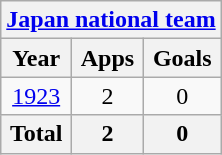<table class="wikitable" style="text-align:center">
<tr>
<th colspan=3><a href='#'>Japan national team</a></th>
</tr>
<tr>
<th>Year</th>
<th>Apps</th>
<th>Goals</th>
</tr>
<tr>
<td><a href='#'>1923</a></td>
<td>2</td>
<td>0</td>
</tr>
<tr>
<th>Total</th>
<th>2</th>
<th>0</th>
</tr>
</table>
